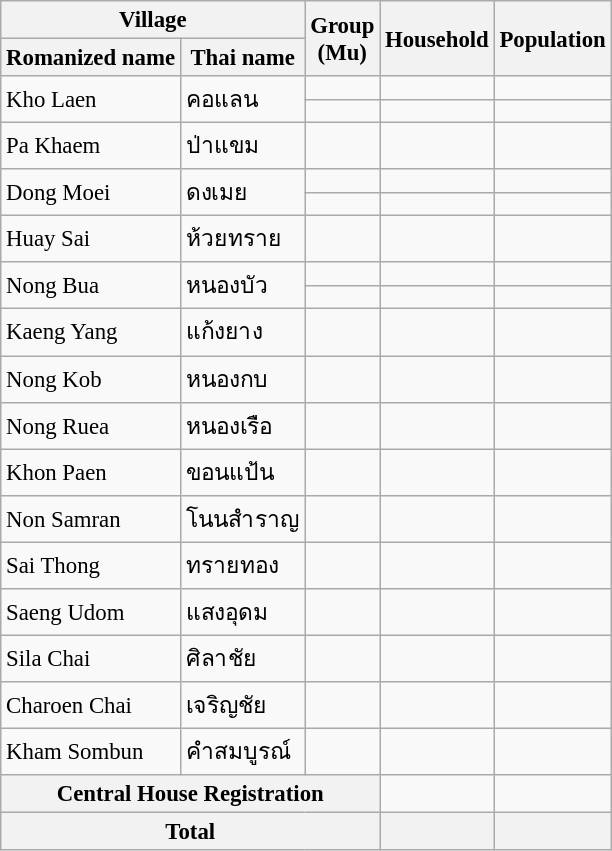<table class="wikitable" style="font-size: 95%";>
<tr>
<th colspan=2>Village</th>
<th rowspan=2>Group<br>(Mu)</th>
<th rowspan=2>Household</th>
<th rowspan=2>Population</th>
</tr>
<tr>
<th>Romanized name</th>
<th>Thai name</th>
</tr>
<tr>
<td rowspan=2>Kho Laen</td>
<td rowspan=2>คอแลน</td>
<td></td>
<td></td>
<td></td>
</tr>
<tr>
<td></td>
<td></td>
<td></td>
</tr>
<tr>
<td>Pa Khaem</td>
<td>ป่าแขม</td>
<td></td>
<td></td>
<td></td>
</tr>
<tr>
<td rowspan=2>Dong Moei</td>
<td rowspan=2>ดงเมย</td>
<td></td>
<td></td>
<td></td>
</tr>
<tr>
<td></td>
<td></td>
<td></td>
</tr>
<tr>
<td>Huay Sai</td>
<td>ห้วยทราย</td>
<td></td>
<td></td>
<td></td>
</tr>
<tr>
<td rowspan=2>Nong Bua</td>
<td rowspan=2>หนองบัว</td>
<td></td>
<td></td>
<td></td>
</tr>
<tr>
<td></td>
<td></td>
<td></td>
</tr>
<tr>
<td>Kaeng Yang</td>
<td>แก้งยาง</td>
<td></td>
<td></td>
<td></td>
</tr>
<tr>
<td>Nong Kob</td>
<td>หนองกบ</td>
<td></td>
<td></td>
<td></td>
</tr>
<tr>
<td>Nong Ruea</td>
<td>หนองเรือ</td>
<td></td>
<td></td>
<td></td>
</tr>
<tr>
<td>Khon Paen</td>
<td>ขอนแป้น</td>
<td></td>
<td></td>
<td></td>
</tr>
<tr>
<td>Non Samran</td>
<td>โนนสำราญ</td>
<td></td>
<td></td>
<td></td>
</tr>
<tr>
<td>Sai Thong</td>
<td>ทรายทอง</td>
<td></td>
<td></td>
<td></td>
</tr>
<tr>
<td>Saeng Udom</td>
<td>แสงอุดม</td>
<td></td>
<td></td>
<td></td>
</tr>
<tr>
<td>Sila Chai</td>
<td>ศิลาชัย</td>
<td></td>
<td></td>
<td></td>
</tr>
<tr>
<td>Charoen Chai</td>
<td>เจริญชัย</td>
<td></td>
<td></td>
<td></td>
</tr>
<tr>
<td>Kham Sombun</td>
<td>คำสมบูรณ์</td>
<td></td>
<td></td>
<td></td>
</tr>
<tr>
<th colspan=3 align=center>Central House Registration</th>
<td></td>
<td></td>
</tr>
<tr>
<th colspan=3>Total</th>
<th></th>
<th></th>
</tr>
</table>
